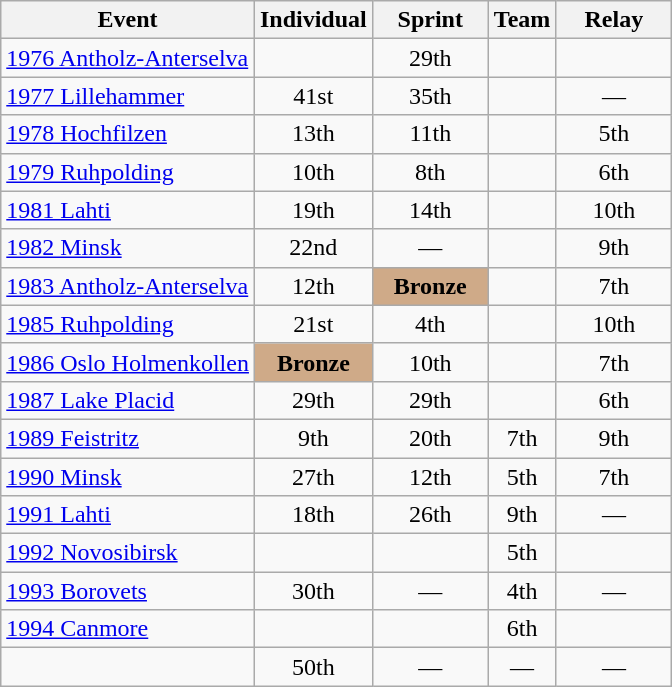<table class="wikitable" style="text-align: center;">
<tr ">
<th>Event</th>
<th style="width:70px;">Individual</th>
<th style="width:70px;">Sprint</th>
<th>Team</th>
<th style="width:70px;">Relay</th>
</tr>
<tr>
<td align=left> <a href='#'>1976 Antholz-Anterselva</a></td>
<td></td>
<td>29th</td>
<td></td>
<td></td>
</tr>
<tr>
<td align=left> <a href='#'>1977 Lillehammer</a></td>
<td>41st</td>
<td>35th</td>
<td></td>
<td>—</td>
</tr>
<tr>
<td align=left> <a href='#'>1978 Hochfilzen</a></td>
<td>13th</td>
<td>11th</td>
<td></td>
<td>5th</td>
</tr>
<tr>
<td align=left> <a href='#'>1979 Ruhpolding</a></td>
<td>10th</td>
<td>8th</td>
<td></td>
<td>6th</td>
</tr>
<tr>
<td align=left> <a href='#'>1981 Lahti</a></td>
<td>19th</td>
<td>14th</td>
<td></td>
<td>10th</td>
</tr>
<tr>
<td align=left> <a href='#'>1982 Minsk</a></td>
<td>22nd</td>
<td>—</td>
<td></td>
<td>9th</td>
</tr>
<tr>
<td align=left> <a href='#'>1983 Antholz-Anterselva</a></td>
<td>12th</td>
<td style="background:#cfaa88;"><strong>Bronze</strong></td>
<td></td>
<td>7th</td>
</tr>
<tr>
<td align=left> <a href='#'>1985 Ruhpolding</a></td>
<td>21st</td>
<td>4th</td>
<td></td>
<td>10th</td>
</tr>
<tr>
<td align=left> <a href='#'>1986 Oslo Holmenkollen</a></td>
<td style="background:#cfaa88;"><strong>Bronze</strong></td>
<td>10th</td>
<td></td>
<td>7th</td>
</tr>
<tr>
<td align=left> <a href='#'>1987 Lake Placid</a></td>
<td>29th</td>
<td>29th</td>
<td></td>
<td>6th</td>
</tr>
<tr>
<td align=left> <a href='#'>1989 Feistritz</a></td>
<td>9th</td>
<td>20th</td>
<td>7th</td>
<td>9th</td>
</tr>
<tr>
<td align=left> <a href='#'>1990 Minsk</a></td>
<td>27th</td>
<td>12th</td>
<td>5th</td>
<td>7th</td>
</tr>
<tr>
<td align=left> <a href='#'>1991 Lahti</a></td>
<td>18th</td>
<td>26th</td>
<td>9th</td>
<td>—</td>
</tr>
<tr>
<td align=left> <a href='#'>1992 Novosibirsk</a></td>
<td></td>
<td></td>
<td>5th</td>
<td></td>
</tr>
<tr>
<td align=left> <a href='#'>1993 Borovets</a></td>
<td>30th</td>
<td>—</td>
<td>4th</td>
<td>—</td>
</tr>
<tr>
<td align=left> <a href='#'>1994 Canmore</a></td>
<td></td>
<td></td>
<td>6th</td>
<td></td>
</tr>
<tr>
<td align=left></td>
<td>50th</td>
<td>—</td>
<td>—</td>
<td>—</td>
</tr>
</table>
